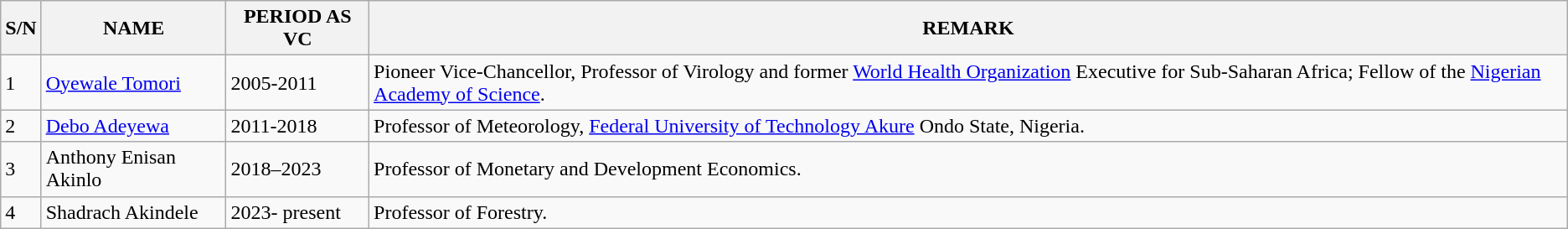<table class="wikitable">
<tr>
<th>S/N</th>
<th>NAME</th>
<th>PERIOD AS VC</th>
<th>REMARK</th>
</tr>
<tr>
<td>1</td>
<td><a href='#'>Oyewale Tomori</a></td>
<td>2005-2011</td>
<td>Pioneer Vice-Chancellor, Professor of Virology and former <a href='#'>World Health Organization</a> Executive for Sub-Saharan Africa; Fellow of the <a href='#'>Nigerian Academy of Science</a>.</td>
</tr>
<tr>
<td>2</td>
<td><a href='#'>Debo Adeyewa</a></td>
<td>2011-2018</td>
<td>Professor of Meteorology, <a href='#'>Federal University of Technology Akure</a> Ondo State, Nigeria.</td>
</tr>
<tr>
<td>3</td>
<td>Anthony Enisan Akinlo</td>
<td>2018–2023</td>
<td>Professor of Monetary and Development Economics.</td>
</tr>
<tr>
<td>4</td>
<td>Shadrach Akindele</td>
<td>2023- present</td>
<td>Professor of Forestry. </td>
</tr>
</table>
